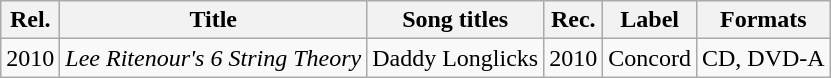<table class="wikitable sortable">
<tr>
<th>Rel.</th>
<th>Title</th>
<th>Song titles</th>
<th>Rec.</th>
<th>Label</th>
<th>Formats</th>
</tr>
<tr>
<td>2010</td>
<td><em>Lee Ritenour's 6 String Theory</em></td>
<td>Daddy Longlicks</td>
<td>2010</td>
<td>Concord</td>
<td>CD, DVD-A</td>
</tr>
</table>
